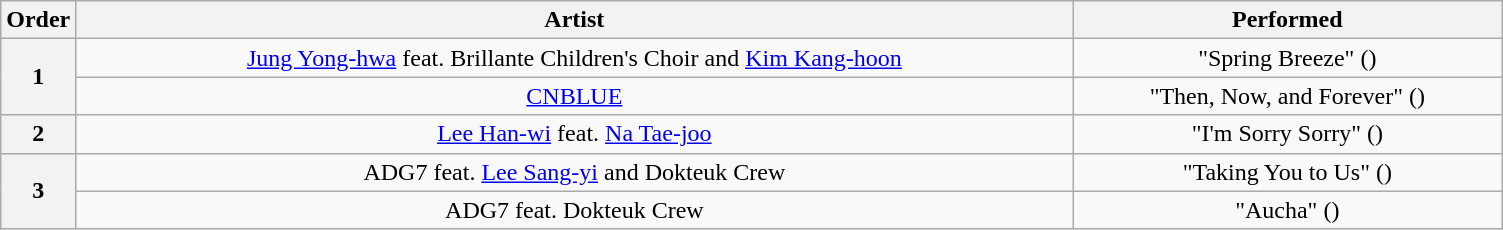<table class="wikitable" style="text-align:center;">
<tr>
<th scope="col" width="5%">Order</th>
<th scope="col">Artist</th>
<th scope="col">Performed</th>
</tr>
<tr>
<th scope="col" rowspan="2">1</th>
<td><a href='#'>Jung Yong-hwa</a> feat. Brillante Children's Choir and <a href='#'>Kim Kang-hoon</a></td>
<td>"Spring Breeze" ()<br></td>
</tr>
<tr>
<td><a href='#'>CNBLUE</a></td>
<td>"Then, Now, and Forever" ()</td>
</tr>
<tr>
<th scope="col">2</th>
<td><a href='#'>Lee Han-wi</a> feat. <a href='#'>Na Tae-joo</a></td>
<td>"I'm Sorry Sorry" ()<br></td>
</tr>
<tr>
<th scope="col" rowspan="2">3</th>
<td>ADG7 feat. <a href='#'>Lee Sang-yi</a> and Dokteuk Crew</td>
<td>"Taking You to Us" ()</td>
</tr>
<tr>
<td>ADG7 feat. Dokteuk Crew</td>
<td>"Aucha" ()</td>
</tr>
</table>
